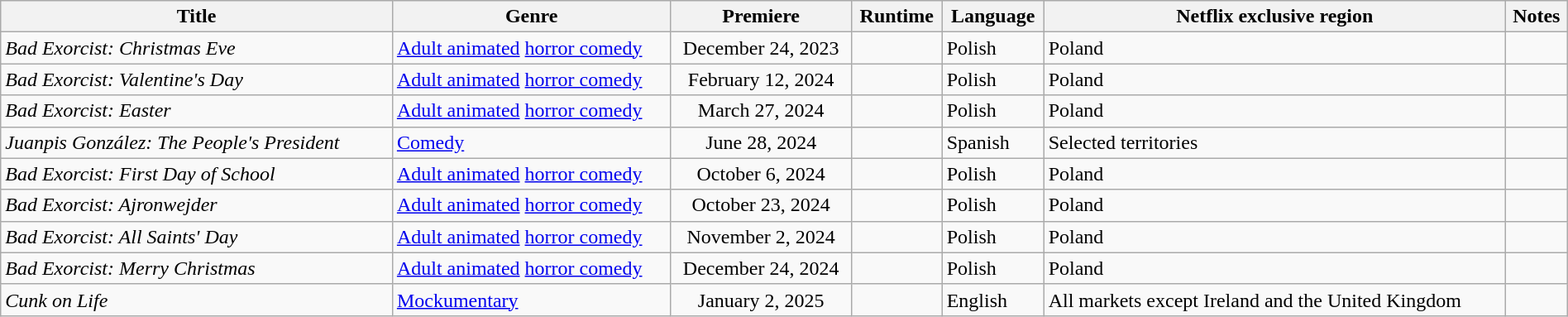<table class="wikitable sortable" style="width:100%">
<tr>
<th scope="col" style="width:25%;">Title</th>
<th>Genre</th>
<th>Premiere</th>
<th>Runtime</th>
<th>Language</th>
<th>Netflix exclusive region</th>
<th>Notes</th>
</tr>
<tr>
<td><em>Bad Exorcist: Christmas Eve</em></td>
<td><a href='#'>Adult animated</a> <a href='#'>horror comedy</a></td>
<td style="text-align:center">December 24, 2023</td>
<td></td>
<td>Polish</td>
<td>Poland</td>
<td></td>
</tr>
<tr>
<td><em>Bad Exorcist: Valentine's Day</em></td>
<td><a href='#'>Adult animated</a> <a href='#'>horror comedy</a></td>
<td style="text-align:center">February 12, 2024</td>
<td></td>
<td>Polish</td>
<td>Poland</td>
<td></td>
</tr>
<tr>
<td><em>Bad Exorcist: Easter</em></td>
<td><a href='#'>Adult animated</a> <a href='#'>horror comedy</a></td>
<td style="text-align:center">March 27, 2024</td>
<td></td>
<td>Polish</td>
<td>Poland</td>
<td></td>
</tr>
<tr>
<td><em>Juanpis González: The People's President</em></td>
<td><a href='#'>Comedy</a></td>
<td style="text-align:center">June 28, 2024</td>
<td></td>
<td>Spanish</td>
<td>Selected territories</td>
<td></td>
</tr>
<tr>
<td><em>Bad Exorcist: First Day of School</em></td>
<td><a href='#'>Adult animated</a> <a href='#'>horror comedy</a></td>
<td style="text-align:center">October 6, 2024</td>
<td></td>
<td>Polish</td>
<td>Poland</td>
<td></td>
</tr>
<tr>
<td><em>Bad Exorcist: Ajronwejder</em></td>
<td><a href='#'>Adult animated</a> <a href='#'>horror comedy</a></td>
<td style="text-align:center">October 23, 2024</td>
<td></td>
<td>Polish</td>
<td>Poland</td>
<td></td>
</tr>
<tr>
<td><em>Bad Exorcist: All Saints' Day</em></td>
<td><a href='#'>Adult animated</a> <a href='#'>horror comedy</a></td>
<td style="text-align:center">November 2, 2024</td>
<td></td>
<td>Polish</td>
<td>Poland</td>
<td></td>
</tr>
<tr>
<td><em>Bad Exorcist: Merry Christmas</em></td>
<td><a href='#'>Adult animated</a> <a href='#'>horror comedy</a></td>
<td style="text-align:center">December 24, 2024</td>
<td></td>
<td>Polish</td>
<td>Poland</td>
<td></td>
</tr>
<tr>
<td><em>Cunk on Life</em></td>
<td><a href='#'>Mockumentary</a></td>
<td style="text-align:center">January 2, 2025</td>
<td></td>
<td>English</td>
<td>All markets except Ireland and the United Kingdom</td>
<td></td>
</tr>
</table>
